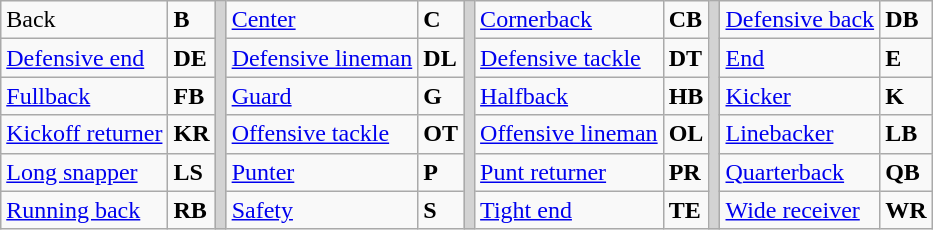<table class="wikitable">
<tr>
<td>Back</td>
<td><strong>B</strong></td>
<td rowSpan="6" style="background-color:lightgrey;"></td>
<td><a href='#'>Center</a></td>
<td><strong>C</strong></td>
<td rowSpan="6" style="background-color:lightgrey;"></td>
<td><a href='#'>Cornerback</a></td>
<td><strong>CB</strong></td>
<td rowSpan="6" style="background-color:lightgrey;"></td>
<td><a href='#'>Defensive back</a></td>
<td><strong>DB</strong></td>
</tr>
<tr>
<td><a href='#'>Defensive end</a></td>
<td><strong>DE</strong></td>
<td><a href='#'>Defensive lineman</a></td>
<td><strong>DL</strong></td>
<td><a href='#'>Defensive tackle</a></td>
<td><strong>DT</strong></td>
<td><a href='#'>End</a></td>
<td><strong>E</strong></td>
</tr>
<tr>
<td><a href='#'>Fullback</a></td>
<td><strong>FB</strong></td>
<td><a href='#'>Guard</a></td>
<td><strong>G</strong></td>
<td><a href='#'>Halfback</a></td>
<td><strong>HB</strong></td>
<td><a href='#'>Kicker</a></td>
<td><strong>K</strong></td>
</tr>
<tr>
<td><a href='#'>Kickoff returner</a></td>
<td><strong>KR</strong></td>
<td><a href='#'>Offensive tackle</a></td>
<td><strong>OT</strong></td>
<td><a href='#'>Offensive lineman</a></td>
<td><strong>OL</strong></td>
<td><a href='#'>Linebacker</a></td>
<td><strong>LB</strong></td>
</tr>
<tr>
<td><a href='#'>Long snapper</a></td>
<td><strong>LS</strong></td>
<td><a href='#'>Punter</a></td>
<td><strong>P</strong></td>
<td><a href='#'>Punt returner</a></td>
<td><strong>PR</strong></td>
<td><a href='#'>Quarterback</a></td>
<td><strong>QB</strong></td>
</tr>
<tr>
<td><a href='#'>Running back</a></td>
<td><strong>RB</strong></td>
<td><a href='#'>Safety</a></td>
<td><strong>S</strong></td>
<td><a href='#'>Tight end</a></td>
<td><strong>TE</strong></td>
<td><a href='#'>Wide receiver</a></td>
<td><strong>WR</strong></td>
</tr>
</table>
